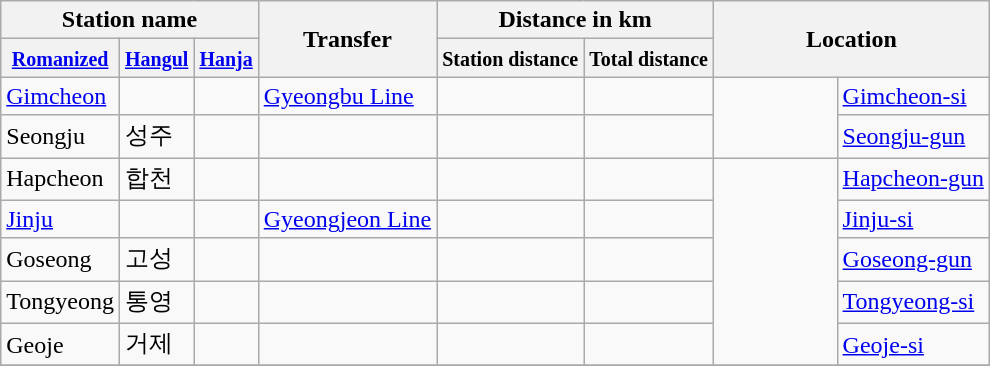<table class="wikitable">
<tr>
<th colspan="3">Station name</th>
<th rowspan="2">Transfer</th>
<th colspan="2">Distance in km</th>
<th colspan="3" rowspan="2">Location</th>
</tr>
<tr>
<th><small><a href='#'>Romanized</a></small></th>
<th><small><a href='#'>Hangul</a></small></th>
<th><small><a href='#'>Hanja</a></small></th>
<th><small>Station distance</small></th>
<th><small>Total distance</small></th>
</tr>
<tr>
<td><a href='#'>Gimcheon</a></td>
<td></td>
<td></td>
<td><a href='#'>Gyeongbu Line</a></td>
<td></td>
<td></td>
<td rowspan = "2" width = "75pt"></td>
<td><a href='#'>Gimcheon-si</a></td>
</tr>
<tr>
<td>Seongju</td>
<td>성주</td>
<td></td>
<td></td>
<td></td>
<td></td>
<td><a href='#'>Seongju-gun</a></td>
</tr>
<tr>
<td>Hapcheon</td>
<td>합천</td>
<td></td>
<td></td>
<td></td>
<td></td>
<td rowspan = "5" width = "75pt"></td>
<td><a href='#'>Hapcheon-gun</a></td>
</tr>
<tr>
<td><a href='#'>Jinju</a></td>
<td></td>
<td></td>
<td><a href='#'>Gyeongjeon Line</a></td>
<td></td>
<td></td>
<td><a href='#'>Jinju-si</a></td>
</tr>
<tr>
<td>Goseong</td>
<td>고성</td>
<td></td>
<td></td>
<td></td>
<td></td>
<td><a href='#'>Goseong-gun</a></td>
</tr>
<tr>
<td>Tongyeong</td>
<td>통영</td>
<td></td>
<td></td>
<td></td>
<td></td>
<td><a href='#'>Tongyeong-si</a></td>
</tr>
<tr>
<td>Geoje</td>
<td>거제</td>
<td></td>
<td></td>
<td></td>
<td></td>
<td><a href='#'>Geoje-si</a></td>
</tr>
<tr>
</tr>
</table>
